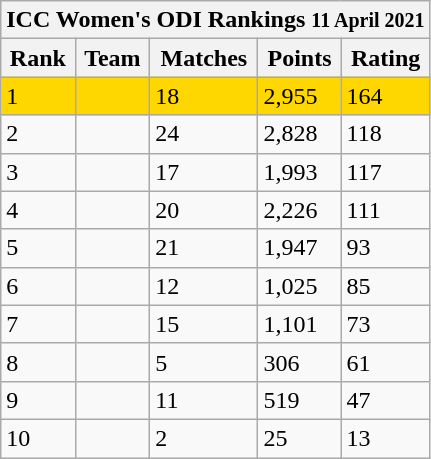<table class="wikitable" stp;">
<tr>
<th colspan="5">ICC Women's ODI Rankings <small>11 April 2021</small></th>
</tr>
<tr>
<th>Rank</th>
<th>Team</th>
<th>Matches</th>
<th>Points</th>
<th>Rating</th>
</tr>
<tr style="background:gold">
<td>1</td>
<td style="text-align:left;"></td>
<td>18</td>
<td>2,955</td>
<td>164</td>
</tr>
<tr>
<td>2</td>
<td style="text-align:left;"></td>
<td>24</td>
<td>2,828</td>
<td>118</td>
</tr>
<tr>
<td>3</td>
<td style="text-align:left;"></td>
<td>17</td>
<td>1,993</td>
<td>117</td>
</tr>
<tr>
<td>4</td>
<td style="text-align:left;"></td>
<td>20</td>
<td>2,226</td>
<td>111</td>
</tr>
<tr>
<td>5</td>
<td style="text-align:left;"></td>
<td>21</td>
<td>1,947</td>
<td>93</td>
</tr>
<tr>
<td>6</td>
<td style="text-align:left;"></td>
<td>12</td>
<td>1,025</td>
<td>85</td>
</tr>
<tr>
<td>7</td>
<td style="text-align:left;"></td>
<td>15</td>
<td>1,101</td>
<td>73</td>
</tr>
<tr>
<td>8</td>
<td style="text-align:left;"></td>
<td>5</td>
<td>306</td>
<td>61</td>
</tr>
<tr>
<td>9</td>
<td style="text-align:left;"></td>
<td>11</td>
<td>519</td>
<td>47</td>
</tr>
<tr>
<td>10</td>
<td style="text-align:left;"></td>
<td>2</td>
<td>25</td>
<td>13</td>
</tr>
</table>
